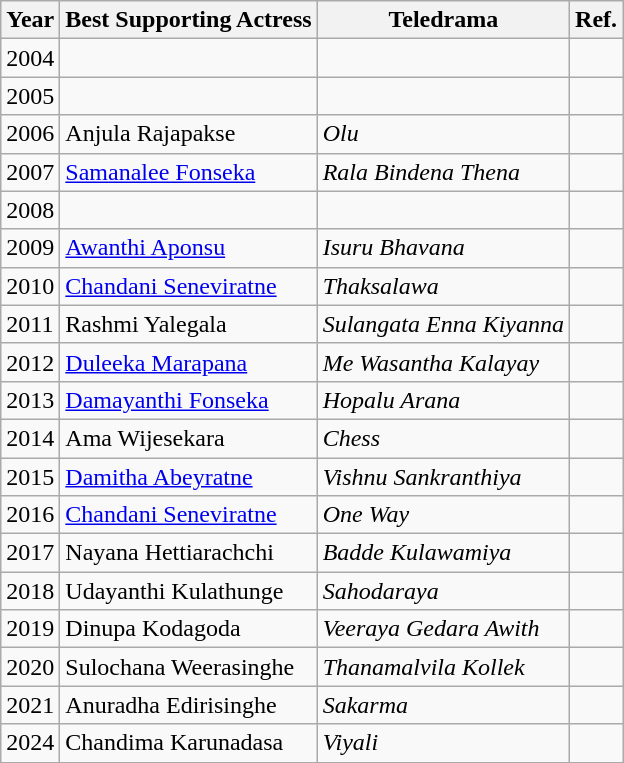<table class="wikitable">
<tr>
<th>Year</th>
<th>Best Supporting Actress</th>
<th>Teledrama</th>
<th>Ref.</th>
</tr>
<tr>
<td>2004</td>
<td></td>
<td></td>
<td></td>
</tr>
<tr>
<td>2005</td>
<td></td>
<td></td>
<td></td>
</tr>
<tr>
<td>2006</td>
<td>Anjula Rajapakse</td>
<td><em>Olu</em></td>
<td></td>
</tr>
<tr>
<td>2007</td>
<td><a href='#'>Samanalee Fonseka</a></td>
<td><em>Rala Bindena Thena</em></td>
<td></td>
</tr>
<tr>
<td>2008</td>
<td></td>
<td></td>
<td></td>
</tr>
<tr>
<td>2009</td>
<td><a href='#'>Awanthi Aponsu </a></td>
<td><em>Isuru Bhavana</em></td>
<td></td>
</tr>
<tr>
<td>2010</td>
<td><a href='#'>Chandani Seneviratne</a></td>
<td><em>Thaksalawa</em></td>
<td></td>
</tr>
<tr>
<td>2011</td>
<td>Rashmi Yalegala</td>
<td><em>Sulangata Enna Kiyanna</em></td>
<td></td>
</tr>
<tr>
<td>2012</td>
<td><a href='#'>Duleeka Marapana</a></td>
<td><em>Me Wasantha Kalayay</em></td>
<td></td>
</tr>
<tr>
<td>2013</td>
<td><a href='#'>Damayanthi Fonseka</a></td>
<td><em>Hopalu Arana</em></td>
<td></td>
</tr>
<tr>
<td>2014</td>
<td>Ama Wijesekara</td>
<td><em>Chess</em></td>
<td></td>
</tr>
<tr>
<td>2015</td>
<td><a href='#'>Damitha Abeyratne</a></td>
<td><em>Vishnu Sankranthiya</em></td>
<td></td>
</tr>
<tr>
<td>2016</td>
<td><a href='#'>Chandani Seneviratne</a></td>
<td><em>One Way</em></td>
<td></td>
</tr>
<tr>
<td>2017</td>
<td>Nayana Hettiarachchi</td>
<td><em>Badde Kulawamiya</em></td>
<td></td>
</tr>
<tr>
<td>2018</td>
<td>Udayanthi Kulathunge</td>
<td><em>Sahodaraya</em></td>
<td></td>
</tr>
<tr>
<td>2019</td>
<td>Dinupa Kodagoda</td>
<td><em>Veeraya Gedara Awith</em></td>
<td></td>
</tr>
<tr>
<td>2020</td>
<td>Sulochana Weerasinghe</td>
<td><em>Thanamalvila Kollek</em></td>
<td></td>
</tr>
<tr>
<td>2021</td>
<td>Anuradha Edirisinghe</td>
<td><em>Sakarma</em></td>
<td></td>
</tr>
<tr>
<td>2024</td>
<td>Chandima Karunadasa</td>
<td><em>Viyali</em></td>
<td></td>
</tr>
</table>
